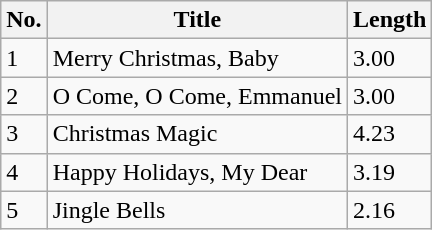<table class="wikitable">
<tr>
<th>No.</th>
<th>Title</th>
<th>Length</th>
</tr>
<tr>
<td>1</td>
<td>Merry Christmas, Baby</td>
<td>3.00</td>
</tr>
<tr>
<td>2</td>
<td>O Come, O Come, Emmanuel</td>
<td>3.00</td>
</tr>
<tr>
<td>3</td>
<td>Christmas Magic</td>
<td>4.23</td>
</tr>
<tr>
<td>4</td>
<td>Happy Holidays, My Dear</td>
<td>3.19</td>
</tr>
<tr>
<td>5</td>
<td>Jingle Bells</td>
<td>2.16<br></td>
</tr>
</table>
